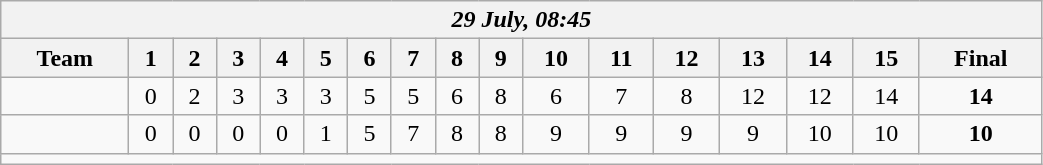<table class=wikitable style="text-align:center; width: 55%">
<tr>
<th colspan=17><em>29 July, 08:45</em></th>
</tr>
<tr>
<th>Team</th>
<th>1</th>
<th>2</th>
<th>3</th>
<th>4</th>
<th>5</th>
<th>6</th>
<th>7</th>
<th>8</th>
<th>9</th>
<th>10</th>
<th>11</th>
<th>12</th>
<th>13</th>
<th>14</th>
<th>15</th>
<th>Final</th>
</tr>
<tr>
<td align=left><strong></strong></td>
<td>0</td>
<td>2</td>
<td>3</td>
<td>3</td>
<td>3</td>
<td>5</td>
<td>5</td>
<td>6</td>
<td>8</td>
<td>6</td>
<td>7</td>
<td>8</td>
<td>12</td>
<td>12</td>
<td>14</td>
<td><strong>14</strong></td>
</tr>
<tr>
<td align=left></td>
<td>0</td>
<td>0</td>
<td>0</td>
<td>0</td>
<td>1</td>
<td>5</td>
<td>7</td>
<td>8</td>
<td>8</td>
<td>9</td>
<td>9</td>
<td>9</td>
<td>9</td>
<td>10</td>
<td>10</td>
<td><strong>10</strong></td>
</tr>
<tr>
<td colspan=17></td>
</tr>
</table>
